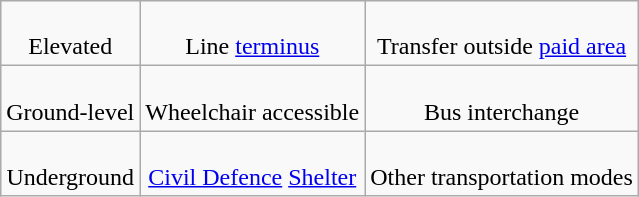<table class=wikitable style=text-align:center>
<tr>
<td><br>Elevated</td>
<td> <br>Line <a href='#'>terminus</a></td>
<td><br>Transfer outside <a href='#'>paid area</a></td>
</tr>
<tr>
<td><br>Ground-level</td>
<td style='border-style: none none none none;'><br>Wheelchair accessible</td>
<td><br>Bus interchange</td>
</tr>
<tr>
<td><br>Underground</td>
<td><br><a href='#'>Civil Defence</a> <a href='#'>Shelter</a></td>
<td>      <br> Other transportation modes</td>
</tr>
</table>
